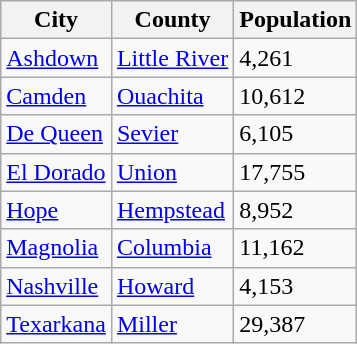<table class="wikitable sortable">
<tr>
<th>City</th>
<th>County</th>
<th>Population</th>
</tr>
<tr>
<td><a href='#'>Ashdown</a></td>
<td><a href='#'>Little River</a></td>
<td>4,261</td>
</tr>
<tr>
<td><a href='#'>Camden</a></td>
<td><a href='#'>Ouachita</a></td>
<td>10,612</td>
</tr>
<tr>
<td><a href='#'>De Queen</a></td>
<td><a href='#'>Sevier</a></td>
<td>6,105</td>
</tr>
<tr>
<td><a href='#'>El Dorado</a></td>
<td><a href='#'>Union</a></td>
<td>17,755</td>
</tr>
<tr>
<td><a href='#'>Hope</a></td>
<td><a href='#'>Hempstead</a></td>
<td>8,952</td>
</tr>
<tr>
<td><a href='#'>Magnolia</a></td>
<td><a href='#'>Columbia</a></td>
<td>11,162</td>
</tr>
<tr>
<td><a href='#'>Nashville</a></td>
<td><a href='#'>Howard</a></td>
<td>4,153</td>
</tr>
<tr>
<td><a href='#'>Texarkana</a></td>
<td><a href='#'>Miller</a></td>
<td>29,387</td>
</tr>
</table>
